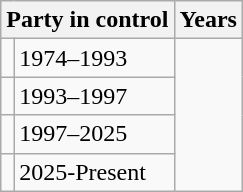<table class="wikitable">
<tr>
<th colspan=2>Party in control</th>
<th>Years</th>
</tr>
<tr>
<td></td>
<td>1974–1993</td>
</tr>
<tr>
<td></td>
<td>1993–1997</td>
</tr>
<tr>
<td></td>
<td>1997–2025</td>
</tr>
<tr>
<td></td>
<td>2025-Present</td>
</tr>
</table>
